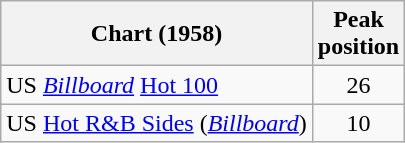<table class="wikitable sortable">
<tr>
<th scope="col">Chart (1958)</th>
<th scope="col">Peak<br>position</th>
</tr>
<tr>
<td>US <em><a href='#'>Billboard</a></em> <a href='#'>Hot 100</a></td>
<td style="text-align:center;">26</td>
</tr>
<tr>
<td>US <a href='#'>Hot R&B Sides</a> (<em><a href='#'>Billboard</a></em>)</td>
<td style="text-align:center;">10</td>
</tr>
</table>
